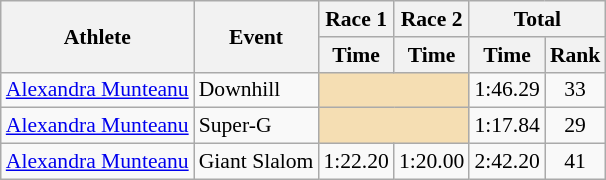<table class="wikitable" style="font-size:90%">
<tr>
<th rowspan="2">Athlete</th>
<th rowspan="2">Event</th>
<th>Race 1</th>
<th>Race 2</th>
<th colspan="2">Total</th>
</tr>
<tr>
<th>Time</th>
<th>Time</th>
<th>Time</th>
<th>Rank</th>
</tr>
<tr>
<td><a href='#'>Alexandra Munteanu</a></td>
<td>Downhill</td>
<td colspan="2" bgcolor="wheat"></td>
<td align="center">1:46.29</td>
<td align="center">33</td>
</tr>
<tr>
<td><a href='#'>Alexandra Munteanu</a></td>
<td>Super-G</td>
<td colspan="2" bgcolor="wheat"></td>
<td align="center">1:17.84</td>
<td align="center">29</td>
</tr>
<tr>
<td><a href='#'>Alexandra Munteanu</a></td>
<td>Giant Slalom</td>
<td align="center">1:22.20</td>
<td align="center">1:20.00</td>
<td align="center">2:42.20</td>
<td align="center">41</td>
</tr>
</table>
